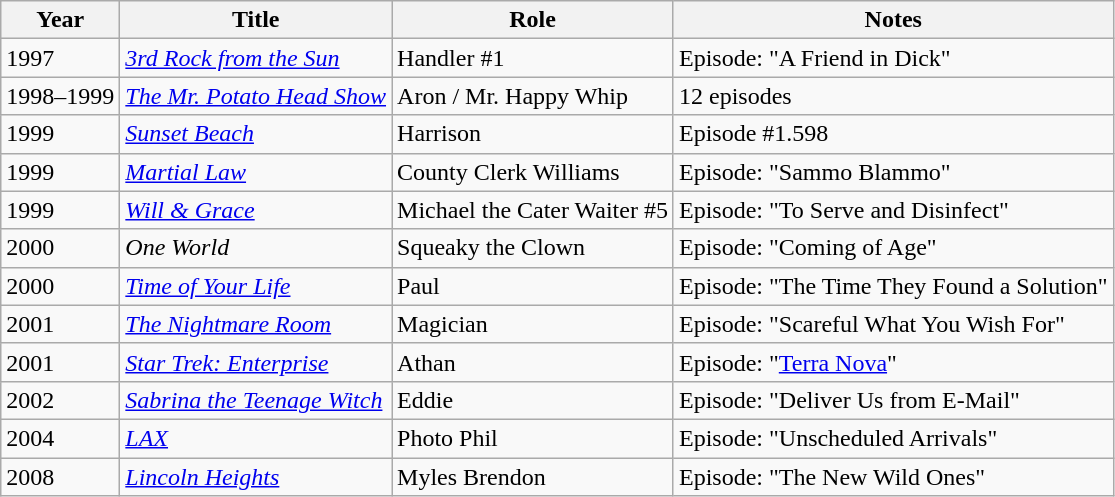<table class="wikitable sortable">
<tr>
<th>Year</th>
<th>Title</th>
<th>Role</th>
<th>Notes</th>
</tr>
<tr>
<td>1997</td>
<td><em><a href='#'>3rd Rock from the Sun</a></em></td>
<td>Handler #1</td>
<td>Episode: "A Friend in Dick"</td>
</tr>
<tr>
<td>1998–1999</td>
<td><em><a href='#'>The Mr. Potato Head Show</a></em></td>
<td>Aron / Mr. Happy Whip</td>
<td>12 episodes</td>
</tr>
<tr>
<td>1999</td>
<td><a href='#'><em>Sunset Beach</em></a></td>
<td>Harrison</td>
<td>Episode #1.598</td>
</tr>
<tr>
<td>1999</td>
<td><a href='#'><em>Martial Law</em></a></td>
<td>County Clerk Williams</td>
<td>Episode: "Sammo Blammo"</td>
</tr>
<tr>
<td>1999</td>
<td><em><a href='#'>Will & Grace</a></em></td>
<td>Michael the Cater Waiter #5</td>
<td>Episode: "To Serve and Disinfect"</td>
</tr>
<tr>
<td>2000</td>
<td><em>One World</em></td>
<td>Squeaky the Clown</td>
<td>Episode: "Coming of Age"</td>
</tr>
<tr>
<td>2000</td>
<td><a href='#'><em>Time of Your Life</em></a></td>
<td>Paul</td>
<td>Episode: "The Time They Found a Solution"</td>
</tr>
<tr>
<td>2001</td>
<td><em><a href='#'>The Nightmare Room</a></em></td>
<td>Magician</td>
<td>Episode: "Scareful What You Wish For"</td>
</tr>
<tr>
<td>2001</td>
<td><em><a href='#'>Star Trek: Enterprise</a></em></td>
<td>Athan</td>
<td>Episode: "<a href='#'>Terra Nova</a>"</td>
</tr>
<tr>
<td>2002</td>
<td><a href='#'><em>Sabrina the Teenage Witch</em></a></td>
<td>Eddie</td>
<td>Episode: "Deliver Us from E-Mail"</td>
</tr>
<tr>
<td>2004</td>
<td><a href='#'><em>LAX</em></a></td>
<td>Photo Phil</td>
<td>Episode: "Unscheduled Arrivals"</td>
</tr>
<tr>
<td>2008</td>
<td><a href='#'><em>Lincoln Heights</em></a></td>
<td>Myles Brendon</td>
<td>Episode: "The New Wild Ones"</td>
</tr>
</table>
